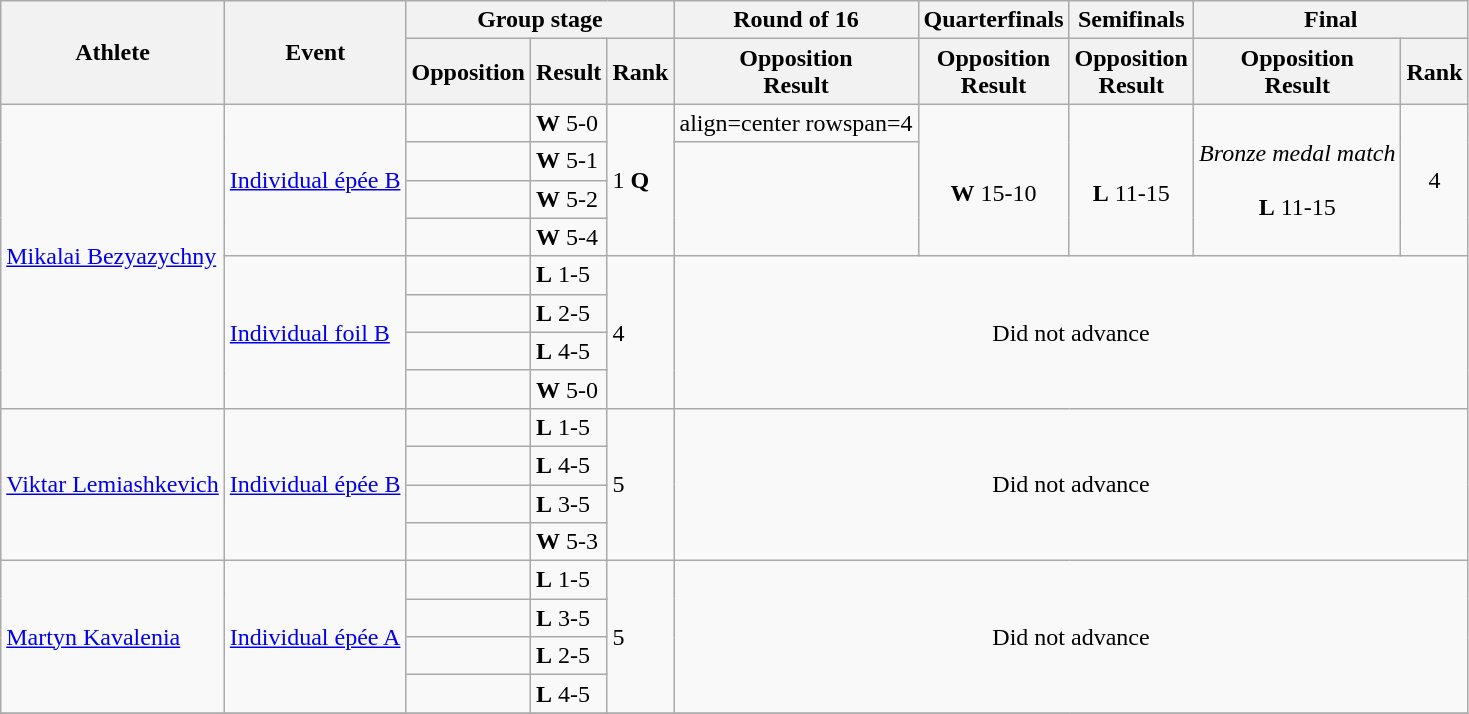<table class=wikitable>
<tr>
<th rowspan="2">Athlete</th>
<th rowspan="2">Event</th>
<th colspan="3">Group stage</th>
<th>Round of 16</th>
<th>Quarterfinals</th>
<th>Semifinals</th>
<th colspan="2">Final</th>
</tr>
<tr>
<th>Opposition</th>
<th>Result</th>
<th>Rank</th>
<th>Opposition<br>Result</th>
<th>Opposition<br>Result</th>
<th>Opposition<br>Result</th>
<th>Opposition<br>Result</th>
<th>Rank</th>
</tr>
<tr>
<td align=left rowspan=8><a href='#'>Mikalai Bezyazychny</a></td>
<td align=left rowspan=4><a href='#'>Individual épée B</a></td>
<td></td>
<td><strong>W</strong> 5-0</td>
<td rowspan=4>1 <strong>Q</strong></td>
<td>align=center rowspan=4 </td>
<td align=center rowspan=4><br> <strong>W</strong> 15-10</td>
<td align=center rowspan=4><br> <strong>L</strong> 11-15</td>
<td align=center rowspan=4><em>Bronze medal match</em><br><br> <strong>L</strong> 11-15</td>
<td align=center rowspan=4>4</td>
</tr>
<tr>
<td></td>
<td><strong>W</strong> 5-1</td>
</tr>
<tr>
<td></td>
<td><strong>W</strong> 5-2</td>
</tr>
<tr>
<td></td>
<td><strong>W</strong> 5-4</td>
</tr>
<tr>
<td align=left rowspan=4><a href='#'>Individual foil B</a></td>
<td></td>
<td><strong>L</strong> 1-5</td>
<td rowspan=4>4</td>
<td align=center rowspan=4 colspan=5>Did not advance</td>
</tr>
<tr>
<td></td>
<td><strong>L</strong> 2-5</td>
</tr>
<tr>
<td></td>
<td><strong>L</strong> 4-5</td>
</tr>
<tr>
<td></td>
<td><strong>W</strong> 5-0</td>
</tr>
<tr>
<td align=left rowspan=4><a href='#'>Viktar Lemiashkevich</a></td>
<td align=left rowspan=4><a href='#'>Individual épée B</a></td>
<td></td>
<td><strong>L</strong> 1-5</td>
<td rowspan=4>5</td>
<td align=center rowspan=4 colspan=5>Did not advance</td>
</tr>
<tr>
<td></td>
<td><strong>L</strong> 4-5</td>
</tr>
<tr>
<td></td>
<td><strong>L</strong> 3-5</td>
</tr>
<tr>
<td></td>
<td><strong>W</strong> 5-3</td>
</tr>
<tr>
<td align=left rowspan=4><a href='#'>Martyn Kavalenia</a></td>
<td align=left rowspan=4><a href='#'>Individual épée A</a></td>
<td></td>
<td><strong>L</strong> 1-5</td>
<td rowspan=4>5</td>
<td align=center rowspan=4 colspan=5>Did not advance</td>
</tr>
<tr>
<td></td>
<td><strong>L</strong> 3-5</td>
</tr>
<tr>
<td></td>
<td><strong>L</strong> 2-5</td>
</tr>
<tr>
<td></td>
<td><strong>L</strong> 4-5</td>
</tr>
<tr>
</tr>
</table>
